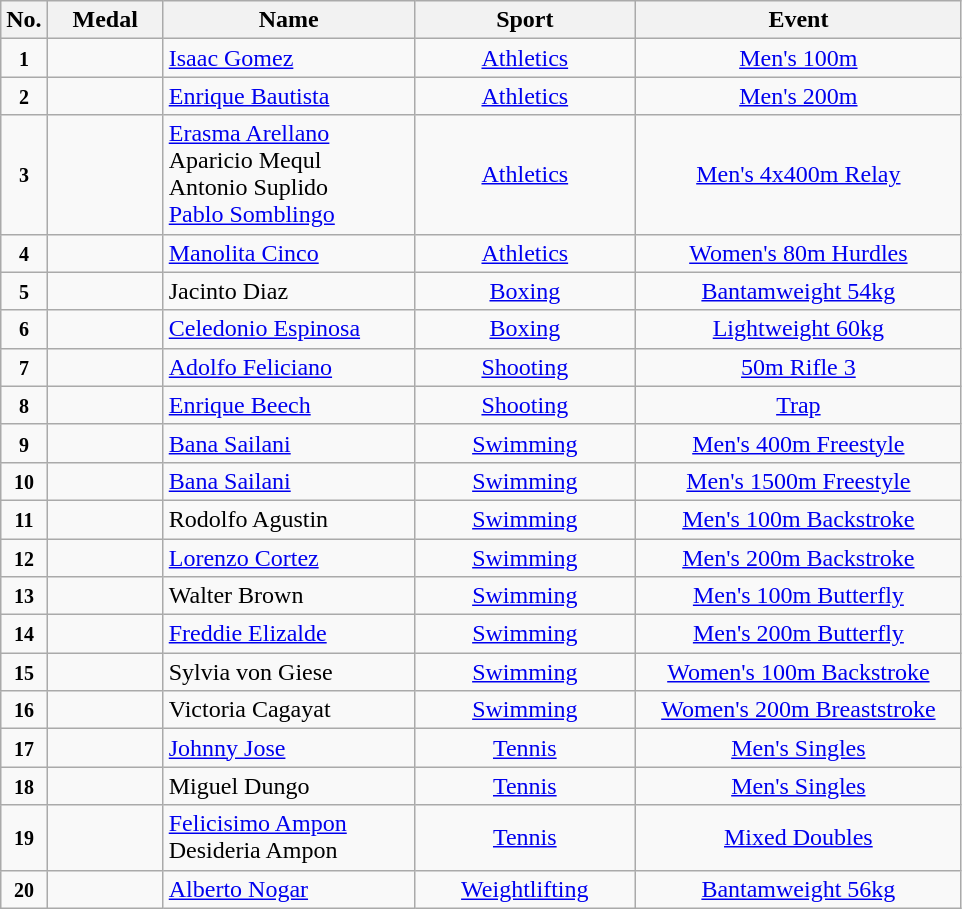<table class="wikitable" style="font-size:100%; text-align:center;">
<tr>
<th width="10">No.</th>
<th width="70">Medal</th>
<th width="160">Name</th>
<th width="140">Sport</th>
<th width="210">Event</th>
</tr>
<tr>
<td><small><strong>1</strong></small></td>
<td></td>
<td align=left><a href='#'>Isaac Gomez</a></td>
<td> <a href='#'>Athletics</a></td>
<td><a href='#'>Men's 100m</a></td>
</tr>
<tr>
<td><small><strong>2</strong></small></td>
<td></td>
<td align=left><a href='#'>Enrique Bautista</a></td>
<td> <a href='#'>Athletics</a></td>
<td><a href='#'>Men's 200m</a></td>
</tr>
<tr>
<td><small><strong>3</strong></small></td>
<td></td>
<td align=left><a href='#'>Erasma Arellano</a><br>Aparicio Mequl<br>Antonio Suplido<br><a href='#'>Pablo Somblingo</a></td>
<td> <a href='#'>Athletics</a></td>
<td><a href='#'>Men's 4x400m Relay</a></td>
</tr>
<tr>
<td><small><strong>4</strong></small></td>
<td></td>
<td align=left><a href='#'>Manolita Cinco</a></td>
<td> <a href='#'>Athletics</a></td>
<td><a href='#'>Women's 80m Hurdles</a></td>
</tr>
<tr>
<td><small><strong>5</strong></small></td>
<td></td>
<td align=left>Jacinto Diaz</td>
<td> <a href='#'>Boxing</a></td>
<td><a href='#'>Bantamweight 54kg</a></td>
</tr>
<tr>
<td><small><strong>6</strong></small></td>
<td></td>
<td align=left><a href='#'>Celedonio Espinosa</a></td>
<td> <a href='#'>Boxing</a></td>
<td><a href='#'>Lightweight 60kg</a></td>
</tr>
<tr>
<td><small><strong>7</strong></small></td>
<td></td>
<td align=left><a href='#'>Adolfo Feliciano</a></td>
<td> <a href='#'>Shooting</a></td>
<td><a href='#'>50m Rifle 3</a></td>
</tr>
<tr>
<td><small><strong>8</strong></small></td>
<td></td>
<td align=left><a href='#'>Enrique Beech</a></td>
<td> <a href='#'>Shooting</a></td>
<td><a href='#'>Trap</a></td>
</tr>
<tr>
<td><small><strong>9</strong></small></td>
<td></td>
<td align=left><a href='#'>Bana Sailani</a></td>
<td> <a href='#'>Swimming</a></td>
<td><a href='#'>Men's 400m Freestyle</a></td>
</tr>
<tr>
<td><small><strong>10</strong></small></td>
<td></td>
<td align=left><a href='#'>Bana Sailani</a></td>
<td> <a href='#'>Swimming</a></td>
<td><a href='#'>Men's 1500m Freestyle</a></td>
</tr>
<tr>
<td><small><strong>11</strong></small></td>
<td></td>
<td align=left>Rodolfo Agustin</td>
<td> <a href='#'>Swimming</a></td>
<td><a href='#'>Men's 100m Backstroke</a></td>
</tr>
<tr>
<td><small><strong>12</strong></small></td>
<td></td>
<td align=left><a href='#'>Lorenzo Cortez</a></td>
<td> <a href='#'>Swimming</a></td>
<td><a href='#'>Men's 200m Backstroke</a></td>
</tr>
<tr>
<td><small><strong>13</strong></small></td>
<td></td>
<td align=left>Walter Brown</td>
<td> <a href='#'>Swimming</a></td>
<td><a href='#'>Men's 100m Butterfly</a></td>
</tr>
<tr>
<td><small><strong>14</strong></small></td>
<td></td>
<td align=left><a href='#'>Freddie Elizalde</a></td>
<td> <a href='#'>Swimming</a></td>
<td><a href='#'>Men's 200m Butterfly</a></td>
</tr>
<tr>
<td><small><strong>15</strong></small></td>
<td></td>
<td align=left>Sylvia von Giese</td>
<td> <a href='#'>Swimming</a></td>
<td><a href='#'>Women's 100m Backstroke</a></td>
</tr>
<tr>
<td><small><strong>16</strong></small></td>
<td></td>
<td align=left>Victoria Cagayat</td>
<td> <a href='#'>Swimming</a></td>
<td><a href='#'>Women's 200m Breaststroke</a></td>
</tr>
<tr>
<td><small><strong>17</strong></small></td>
<td></td>
<td align=left><a href='#'>Johnny Jose</a></td>
<td> <a href='#'>Tennis</a></td>
<td><a href='#'>Men's Singles</a></td>
</tr>
<tr>
<td><small><strong>18</strong></small></td>
<td></td>
<td align=left>Miguel Dungo</td>
<td> <a href='#'>Tennis</a></td>
<td><a href='#'>Men's Singles</a></td>
</tr>
<tr>
<td><small><strong>19</strong></small></td>
<td></td>
<td align=left><a href='#'>Felicisimo Ampon</a><br>Desideria Ampon</td>
<td> <a href='#'>Tennis</a></td>
<td><a href='#'>Mixed Doubles</a></td>
</tr>
<tr>
<td><small><strong>20</strong></small></td>
<td></td>
<td align=left><a href='#'>Alberto Nogar</a></td>
<td> <a href='#'>Weightlifting</a></td>
<td><a href='#'>Bantamweight 56kg</a></td>
</tr>
</table>
